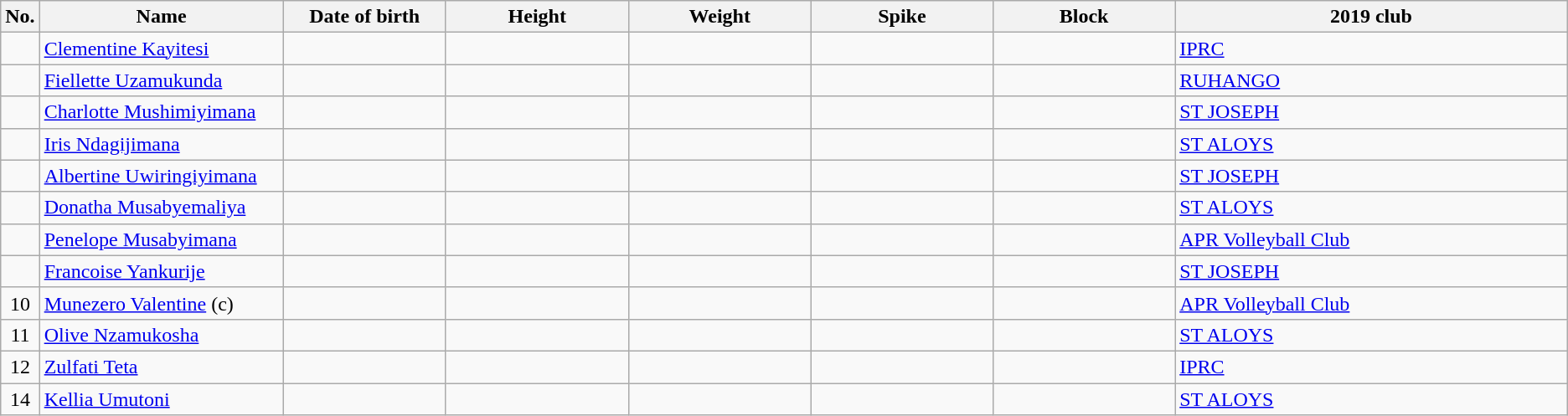<table class="wikitable sortable" style="font-size:100%; text-align:center;">
<tr>
<th>No.</th>
<th style="width:12em">Name</th>
<th style="width:8em">Date of birth</th>
<th style="width:9em">Height</th>
<th style="width:9em">Weight</th>
<th style="width:9em">Spike</th>
<th style="width:9em">Block</th>
<th style="width:20em">2019 club</th>
</tr>
<tr>
<td></td>
<td align=left><a href='#'>Clementine Kayitesi</a></td>
<td align=right></td>
<td></td>
<td></td>
<td></td>
<td></td>
<td align=left> <a href='#'>IPRC</a></td>
</tr>
<tr>
<td></td>
<td align=left><a href='#'>Fiellette Uzamukunda</a></td>
<td align=right></td>
<td></td>
<td></td>
<td></td>
<td></td>
<td align=left> <a href='#'>RUHANGO</a></td>
</tr>
<tr>
<td></td>
<td align=left><a href='#'>Charlotte Mushimiyimana</a></td>
<td align=right></td>
<td></td>
<td></td>
<td></td>
<td></td>
<td align=left> <a href='#'>ST JOSEPH</a></td>
</tr>
<tr>
<td></td>
<td align=left><a href='#'>Iris Ndagijimana</a></td>
<td align=right></td>
<td></td>
<td></td>
<td></td>
<td></td>
<td align=left> <a href='#'>ST ALOYS</a></td>
</tr>
<tr>
<td></td>
<td align=left><a href='#'>Albertine Uwiringiyimana</a></td>
<td align=right></td>
<td></td>
<td></td>
<td></td>
<td></td>
<td align=left> <a href='#'>ST JOSEPH</a></td>
</tr>
<tr>
<td></td>
<td align=left><a href='#'>Donatha Musabyemaliya</a></td>
<td align=right></td>
<td></td>
<td></td>
<td></td>
<td></td>
<td align=left> <a href='#'>ST ALOYS</a></td>
</tr>
<tr>
<td></td>
<td align=left><a href='#'>Penelope Musabyimana</a></td>
<td align=right></td>
<td></td>
<td></td>
<td></td>
<td></td>
<td align=left> <a href='#'>APR Volleyball Club</a></td>
</tr>
<tr>
<td></td>
<td align=left><a href='#'>Francoise Yankurije</a></td>
<td align=right></td>
<td></td>
<td></td>
<td></td>
<td></td>
<td align=left> <a href='#'>ST JOSEPH</a></td>
</tr>
<tr>
<td>10</td>
<td align=left><a href='#'>Munezero Valentine</a> (c)</td>
<td align=right></td>
<td></td>
<td></td>
<td></td>
<td></td>
<td align=left> <a href='#'>APR Volleyball Club</a></td>
</tr>
<tr>
<td>11</td>
<td align=left><a href='#'>Olive Nzamukosha</a></td>
<td align=right></td>
<td></td>
<td></td>
<td></td>
<td></td>
<td align=left> <a href='#'>ST ALOYS</a></td>
</tr>
<tr>
<td>12</td>
<td align=left><a href='#'>Zulfati Teta</a></td>
<td align=right></td>
<td></td>
<td></td>
<td></td>
<td></td>
<td align=left> <a href='#'>IPRC</a></td>
</tr>
<tr>
<td>14</td>
<td align=left><a href='#'>Kellia Umutoni</a></td>
<td align=right></td>
<td></td>
<td></td>
<td></td>
<td></td>
<td align=left> <a href='#'>ST ALOYS</a></td>
</tr>
</table>
